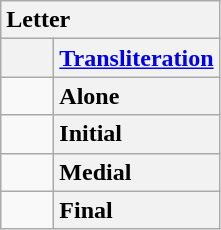<table class="wikitable" style="text-align: center; display: inline-table;">
<tr>
<th colspan="2" style="text-align: left">Letter</th>
</tr>
<tr>
<th style="min-width: 1.75em"></th>
<th style="text-align: left"><a href='#'>Transliteration</a></th>
</tr>
<tr>
<td></td>
<th style="text-align: left">Alone</th>
</tr>
<tr>
<td></td>
<th style="text-align: left">Initial</th>
</tr>
<tr>
<td></td>
<th style="text-align: left">Medial</th>
</tr>
<tr>
<td></td>
<th style="text-align: left">Final</th>
</tr>
</table>
